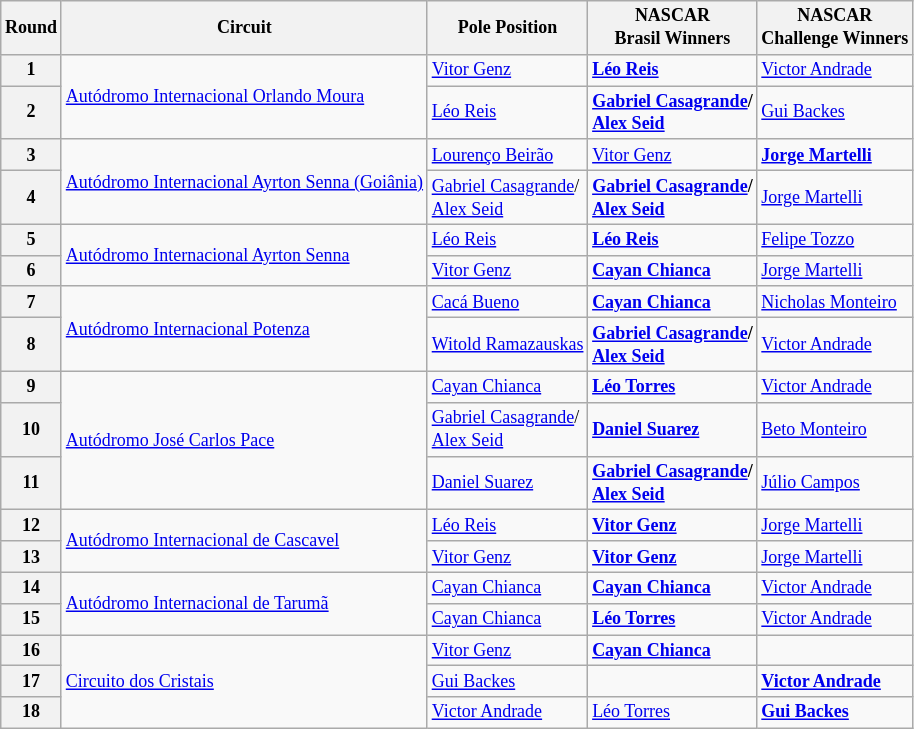<table class="wikitable" style="font-size:75%;">
<tr>
<th>Round</th>
<th>Circuit</th>
<th>Pole Position</th>
<th>NASCAR<br>Brasil Winners</th>
<th>NASCAR<br>Challenge Winners</th>
</tr>
<tr>
<th>1</th>
<td rowspan=2> <a href='#'>Autódromo Internacional Orlando Moura</a></td>
<td> <a href='#'>Vitor Genz</a></td>
<td> <strong><a href='#'>Léo Reis</a></strong></td>
<td> <a href='#'>Victor Andrade</a></td>
</tr>
<tr>
<th>2</th>
<td> <a href='#'>Léo Reis</a></td>
<td> <strong><a href='#'>Gabriel Casagrande</a>/ </strong><br><strong><a href='#'>Alex Seid</a></strong></td>
<td> <a href='#'>Gui Backes</a></td>
</tr>
<tr>
<th>3</th>
<td rowspan=2> <a href='#'>Autódromo Internacional Ayrton Senna (Goiânia)</a></td>
<td> <a href='#'>Lourenço Beirão</a></td>
<td> <a href='#'>Vitor Genz</a></td>
<td> <strong><a href='#'>Jorge Martelli</a></strong></td>
</tr>
<tr>
<th>4</th>
<td> <a href='#'>Gabriel Casagrande</a>/<br><a href='#'>Alex Seid</a></td>
<td> <strong><a href='#'>Gabriel Casagrande</a>/ </strong><br><strong><a href='#'>Alex Seid</a></strong></td>
<td> <a href='#'>Jorge Martelli</a></td>
</tr>
<tr>
<th>5</th>
<td rowspan=2> <a href='#'>Autódromo Internacional Ayrton Senna</a></td>
<td> <a href='#'>Léo Reis</a></td>
<td> <strong><a href='#'>Léo Reis</a></strong></td>
<td> <a href='#'>Felipe Tozzo</a></td>
</tr>
<tr>
<th>6</th>
<td> <a href='#'>Vitor Genz</a></td>
<td> <strong><a href='#'>Cayan Chianca</a></strong></td>
<td> <a href='#'>Jorge Martelli</a></td>
</tr>
<tr>
<th>7</th>
<td rowspan=2> <a href='#'>Autódromo Internacional Potenza</a></td>
<td> <a href='#'>Cacá Bueno</a></td>
<td> <strong><a href='#'>Cayan Chianca</a></strong></td>
<td> <a href='#'>Nicholas Monteiro</a></td>
</tr>
<tr>
<th>8</th>
<td> <a href='#'>Witold Ramazauskas</a></td>
<td>  <strong><a href='#'>Gabriel Casagrande</a>/</strong><br> <strong><a href='#'>Alex Seid</a></strong></td>
<td> <a href='#'>Victor Andrade</a></td>
</tr>
<tr>
<th>9</th>
<td rowspan=3> <a href='#'>Autódromo José Carlos Pace</a></td>
<td> <a href='#'>Cayan Chianca</a></td>
<td> <strong><a href='#'>Léo Torres</a></strong></td>
<td> <a href='#'>Victor Andrade</a></td>
</tr>
<tr>
<th>10</th>
<td> <a href='#'>Gabriel Casagrande</a>/<br><a href='#'>Alex Seid</a></td>
<td> <strong><a href='#'>Daniel Suarez</a></strong></td>
<td> <a href='#'>Beto Monteiro</a></td>
</tr>
<tr>
<th>11</th>
<td> <a href='#'>Daniel Suarez</a></td>
<td> <strong><a href='#'>Gabriel Casagrande</a>/ </strong><br><strong><a href='#'>Alex Seid</a></strong></td>
<td> <a href='#'>Júlio Campos</a></td>
</tr>
<tr>
<th>12</th>
<td rowspan="2"> <a href='#'>Autódromo Internacional de Cascavel</a></td>
<td> <a href='#'>Léo Reis</a></td>
<td> <strong><a href='#'>Vitor Genz</a></strong></td>
<td> <a href='#'>Jorge Martelli</a></td>
</tr>
<tr>
<th>13</th>
<td> <a href='#'>Vitor Genz</a></td>
<td>  <strong><a href='#'>Vitor Genz</a></strong></td>
<td> <a href='#'>Jorge Martelli</a></td>
</tr>
<tr>
<th>14</th>
<td rowspan="2"> <a href='#'>Autódromo Internacional de Tarumã</a></td>
<td> <a href='#'>Cayan Chianca</a></td>
<td> <strong><a href='#'>Cayan Chianca</a></strong></td>
<td> <a href='#'>Victor Andrade</a></td>
</tr>
<tr>
<th>15</th>
<td> <a href='#'>Cayan Chianca</a></td>
<td> <strong><a href='#'>Léo Torres</a></strong></td>
<td> <a href='#'>Victor Andrade</a></td>
</tr>
<tr>
<th>16</th>
<td rowspan="3"> <a href='#'>Circuito dos Cristais</a></td>
<td> <a href='#'>Vitor Genz</a></td>
<td> <strong><a href='#'>Cayan Chianca</a></strong></td>
<td></td>
</tr>
<tr>
<th>17</th>
<td> <a href='#'>Gui Backes</a></td>
<td></td>
<td> <strong><a href='#'>Victor Andrade</a></strong></td>
</tr>
<tr>
<th>18</th>
<td><a href='#'>Victor Andrade</a></td>
<td> <a href='#'>Léo Torres</a></td>
<td> <strong><a href='#'>Gui Backes</a></strong></td>
</tr>
</table>
